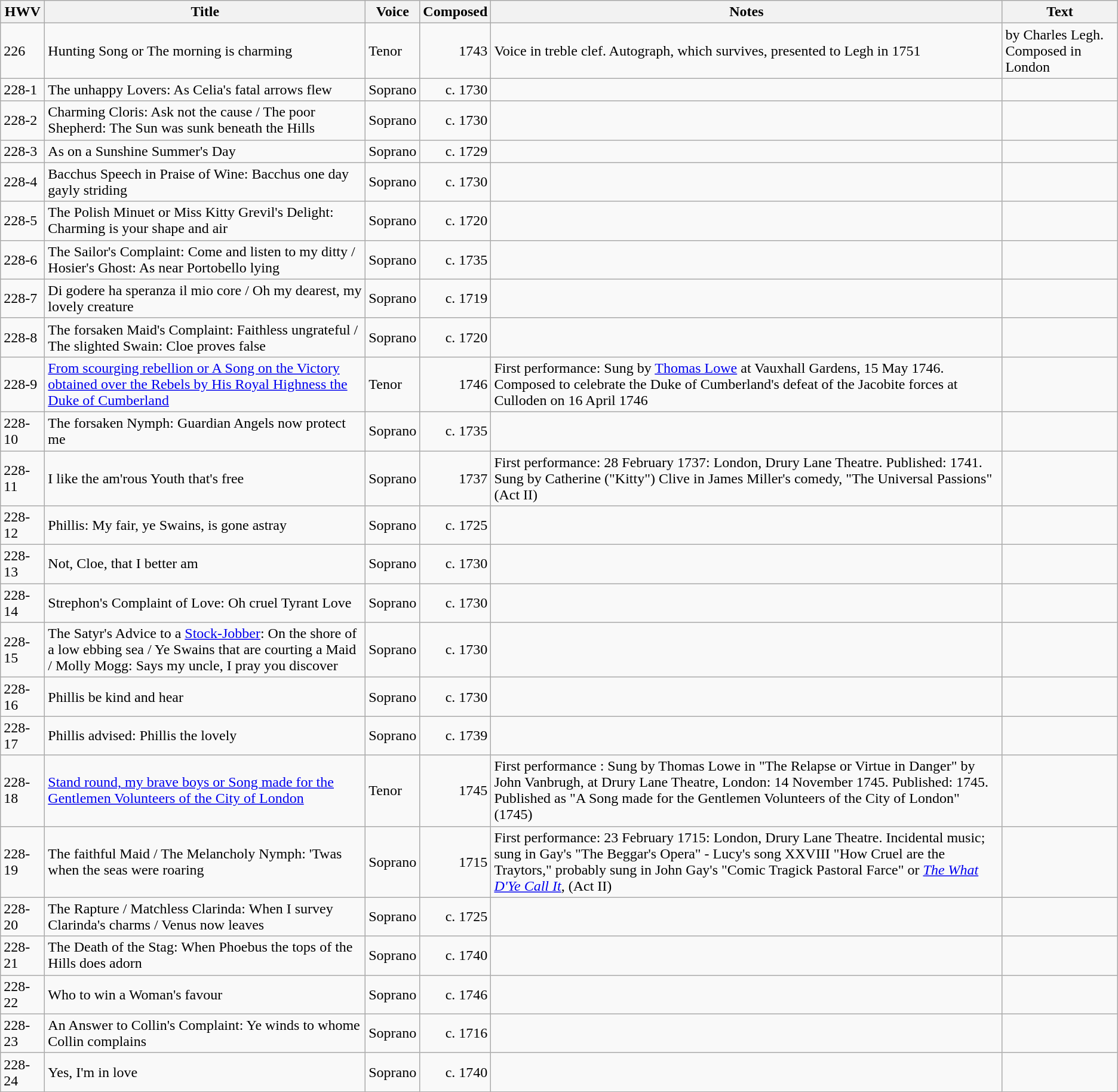<table class="wikitable sortable">
<tr>
<th width="42">HWV</th>
<th>Title</th>
<th>Voice</th>
<th>Composed</th>
<th class="unsortable">Notes</th>
<th class="unsortable">Text</th>
</tr>
<tr>
<td>226</td>
<td>Hunting Song or The morning is charming</td>
<td>Tenor</td>
<td align="right">1743</td>
<td>Voice in treble clef. Autograph, which survives, presented to Legh in 1751</td>
<td>by Charles Legh. Composed in London</td>
</tr>
<tr>
<td>228-1</td>
<td>The unhappy Lovers: As Celia's fatal arrows flew</td>
<td>Soprano</td>
<td align="right">c. 1730</td>
<td></td>
<td></td>
</tr>
<tr>
<td>228-2</td>
<td>Charming Cloris: Ask not the cause / The poor Shepherd: The Sun was sunk beneath the Hills</td>
<td>Soprano</td>
<td align="right">c. 1730</td>
<td></td>
<td></td>
</tr>
<tr>
<td>228-3</td>
<td>As on a Sunshine Summer's Day</td>
<td>Soprano</td>
<td align="right">c. 1729</td>
<td></td>
<td></td>
</tr>
<tr>
<td>228-4</td>
<td>Bacchus Speech in Praise of Wine: Bacchus one day gayly striding</td>
<td>Soprano</td>
<td align="right">c. 1730</td>
<td></td>
<td></td>
</tr>
<tr>
<td>228-5</td>
<td>The Polish Minuet or Miss Kitty Grevil's Delight: Charming is your shape and air</td>
<td>Soprano</td>
<td align="right">c. 1720</td>
<td></td>
<td></td>
</tr>
<tr>
<td>228-6</td>
<td>The Sailor's Complaint: Come and listen to my ditty / Hosier's Ghost: As near Portobello lying</td>
<td>Soprano</td>
<td align="right">c. 1735</td>
<td></td>
<td></td>
</tr>
<tr>
<td>228-7</td>
<td>Di godere ha speranza il mio core / Oh my dearest, my lovely creature</td>
<td>Soprano</td>
<td align="right">c. 1719</td>
<td></td>
<td></td>
</tr>
<tr>
<td>228-8</td>
<td>The forsaken Maid's Complaint: Faithless ungrateful / The slighted Swain: Cloe proves false</td>
<td>Soprano</td>
<td align="right">c. 1720</td>
<td></td>
<td></td>
</tr>
<tr>
<td>228-9</td>
<td><a href='#'>From scourging rebellion or A Song on the Victory obtained over the Rebels by His Royal Highness the Duke of Cumberland</a></td>
<td>Tenor</td>
<td align="right">1746</td>
<td>First performance: Sung by <a href='#'>Thomas Lowe</a> at Vauxhall Gardens, 15 May 1746. Composed to celebrate the Duke of Cumberland's defeat of the Jacobite forces at Culloden on 16 April 1746</td>
<td></td>
</tr>
<tr>
<td>228-10</td>
<td>The forsaken Nymph: Guardian Angels now protect me</td>
<td>Soprano</td>
<td align="right">c. 1735</td>
<td></td>
<td></td>
</tr>
<tr>
<td>228-11</td>
<td>I like the am'rous Youth that's free</td>
<td>Soprano</td>
<td align="right">1737</td>
<td>First performance: 28 February 1737: London, Drury Lane Theatre. Published: 1741. Sung by Catherine ("Kitty") Clive in James Miller's comedy, "The Universal Passions" (Act II)</td>
<td></td>
</tr>
<tr>
<td>228-12</td>
<td>Phillis: My fair, ye Swains, is gone astray</td>
<td>Soprano</td>
<td align="right">c. 1725</td>
<td></td>
<td></td>
</tr>
<tr>
<td>228-13</td>
<td>Not, Cloe, that I better am</td>
<td>Soprano</td>
<td align="right">c. 1730</td>
<td></td>
<td></td>
</tr>
<tr>
<td>228-14</td>
<td>Strephon's Complaint of Love: Oh cruel Tyrant Love</td>
<td>Soprano</td>
<td align="right">c. 1730</td>
<td></td>
<td></td>
</tr>
<tr>
<td>228-15</td>
<td>The Satyr's Advice to a <a href='#'>Stock-Jobber</a>: On the shore of a low ebbing sea / Ye Swains that are courting a Maid / Molly Mogg: Says my uncle, I pray you discover</td>
<td>Soprano</td>
<td align="right">c. 1730</td>
<td></td>
<td></td>
</tr>
<tr>
<td>228-16</td>
<td>Phillis be kind and hear</td>
<td>Soprano</td>
<td align="right">c. 1730</td>
<td></td>
<td></td>
</tr>
<tr>
<td>228-17</td>
<td>Phillis advised: Phillis the lovely</td>
<td>Soprano</td>
<td align="right">c. 1739</td>
<td></td>
<td></td>
</tr>
<tr>
<td>228-18</td>
<td><a href='#'>Stand round, my brave boys or Song made for the Gentlemen Volunteers of the City of London</a></td>
<td>Tenor</td>
<td align="right">1745</td>
<td>First performance : Sung by Thomas Lowe in "The Relapse or Virtue in Danger" by John Vanbrugh, at Drury Lane Theatre, London: 14 November 1745. Published: 1745. Published as "A Song made for the Gentlemen Volunteers of the City of London" (1745)</td>
<td></td>
</tr>
<tr>
<td>228-19</td>
<td>The faithful Maid / The Melancholy Nymph: 'Twas when the seas were roaring</td>
<td>Soprano</td>
<td align="right">1715</td>
<td>First performance: 23 February 1715: London, Drury Lane Theatre. Incidental music; sung in Gay's "The Beggar's Opera" - Lucy's song XXVIII "How Cruel are the Traytors," probably sung in John Gay's "Comic Tragick Pastoral Farce" or <em><a href='#'>The What D'Ye Call It</a></em>, (Act II)</td>
<td></td>
</tr>
<tr>
<td>228-20</td>
<td>The Rapture / Matchless Clarinda: When I survey Clarinda's charms / Venus now leaves</td>
<td>Soprano</td>
<td align="right">c. 1725</td>
<td></td>
<td></td>
</tr>
<tr>
<td>228-21</td>
<td>The Death of the Stag: When Phoebus the tops of the Hills does adorn</td>
<td>Soprano</td>
<td align="right">c. 1740</td>
<td></td>
<td></td>
</tr>
<tr>
<td>228-22</td>
<td>Who to win a Woman's favour</td>
<td>Soprano</td>
<td align="right">c. 1746</td>
<td></td>
<td></td>
</tr>
<tr>
<td>228-23</td>
<td>An Answer to Collin's Complaint: Ye winds to whome Collin complains</td>
<td>Soprano</td>
<td align="right">c. 1716</td>
<td></td>
<td></td>
</tr>
<tr>
<td>228-24</td>
<td>Yes, I'm in love</td>
<td>Soprano</td>
<td align="right">c. 1740</td>
<td></td>
<td></td>
</tr>
</table>
